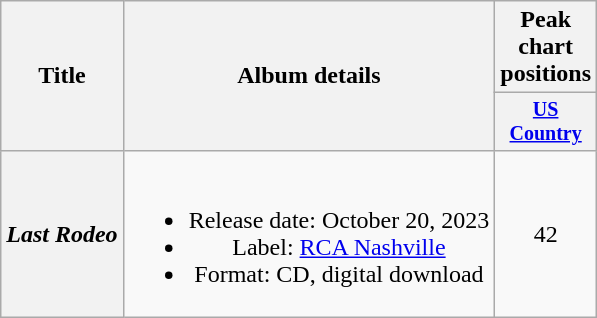<table class="wikitable plainrowheaders" style="text-align:center;">
<tr>
<th scope="col" rowspan="2">Title</th>
<th scope="col" rowspan="2">Album details</th>
<th scope="col" colspan="1">Peak chart positions</th>
</tr>
<tr style="font-size:smaller;">
<th width="45"><a href='#'>US Country</a><br></th>
</tr>
<tr>
<th scope="row"><em>Last Rodeo</em></th>
<td><br><ul><li>Release date: October 20, 2023</li><li>Label: <a href='#'>RCA Nashville</a></li><li>Format: CD, digital download</li></ul></td>
<td>42</td>
</tr>
</table>
